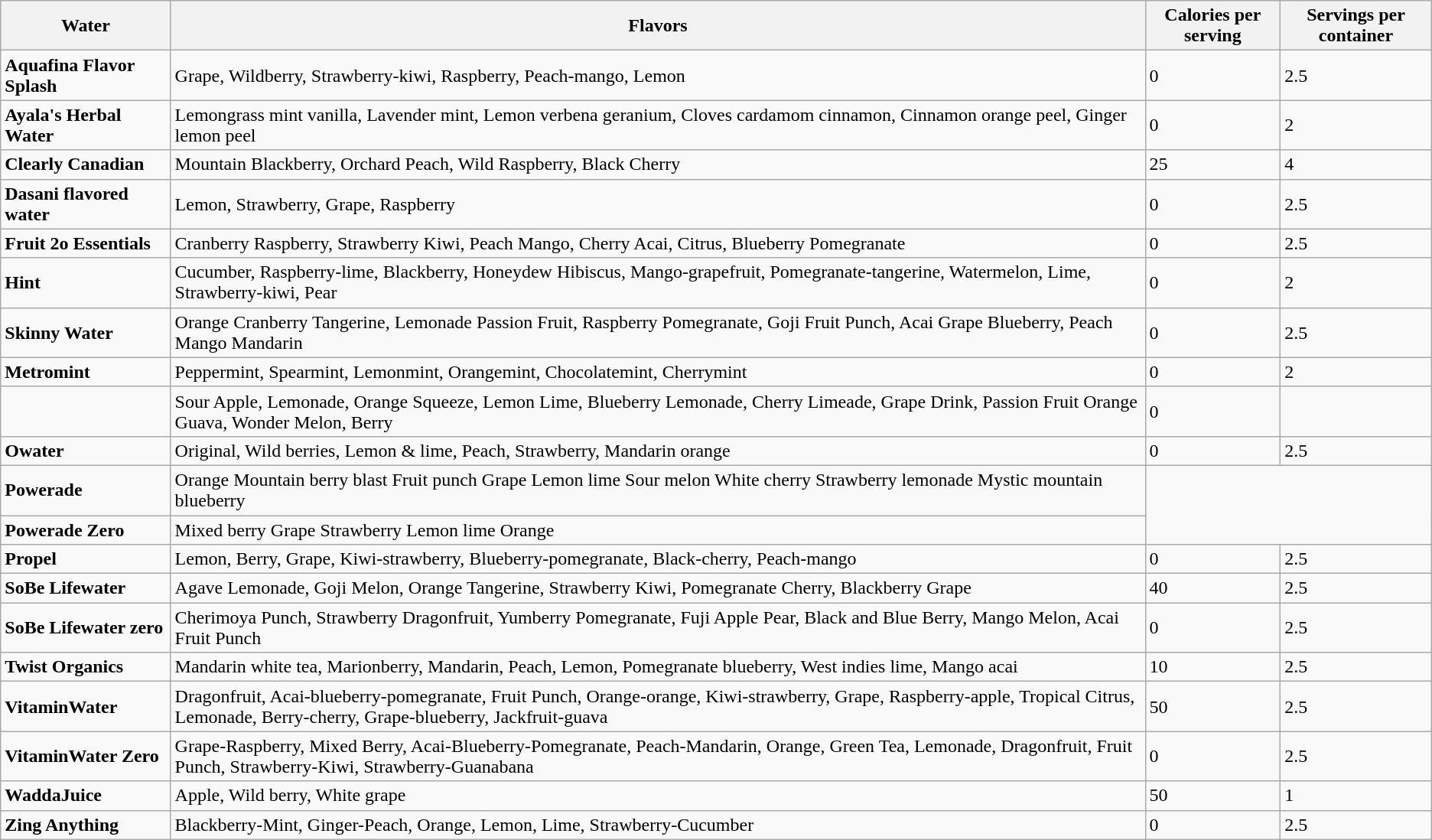<table class="wikitable" border="1";|- style="vertical-align:top;"|width="30%"|width="60%"|width="10%"|align="right">
<tr>
<th>Water</th>
<th>Flavors</th>
<th>Calories per  serving</th>
<th>Servings per container</th>
</tr>
<tr>
<td><strong>Aquafina Flavor Splash</strong></td>
<td>Grape, Wildberry, Strawberry-kiwi, Raspberry, Peach-mango, Lemon</td>
<td>0</td>
<td>2.5</td>
</tr>
<tr>
<td><strong>Ayala's Herbal Water</strong></td>
<td>Lemongrass mint vanilla, Lavender mint, Lemon verbena geranium, Cloves cardamom cinnamon, Cinnamon orange peel, Ginger lemon peel</td>
<td>0</td>
<td>2</td>
</tr>
<tr>
<td><strong>Clearly Canadian</strong></td>
<td>Mountain Blackberry, Orchard Peach, Wild Raspberry, Black Cherry</td>
<td>25</td>
<td>4</td>
</tr>
<tr>
<td><strong>Dasani flavored water</strong></td>
<td>Lemon, Strawberry, Grape, Raspberry</td>
<td>0</td>
<td>2.5</td>
</tr>
<tr>
<td><strong>Fruit 2o Essentials </strong></td>
<td>Cranberry Raspberry, Strawberry Kiwi, Peach Mango, Cherry Acai, Citrus, Blueberry Pomegranate</td>
<td>0</td>
<td>2.5</td>
</tr>
<tr>
<td><strong>Hint</strong></td>
<td>Cucumber, Raspberry-lime, Blackberry, Honeydew Hibiscus, Mango-grapefruit, Pomegranate-tangerine, Watermelon, Lime, Strawberry-kiwi, Pear</td>
<td>0</td>
<td>2</td>
</tr>
<tr>
<td><strong>Skinny Water</strong></td>
<td>Orange Cranberry Tangerine, Lemonade Passion Fruit, Raspberry Pomegranate, Goji Fruit Punch, Acai Grape Blueberry, Peach Mango Mandarin</td>
<td>0</td>
<td>2.5</td>
</tr>
<tr>
<td><strong>Metromint</strong></td>
<td>Peppermint, Spearmint, Lemonmint, Orangemint, Chocolatemint, Cherrymint</td>
<td>0</td>
<td>2</td>
</tr>
<tr>
<td><strong></strong> </td>
<td>Sour Apple, Lemonade, Orange Squeeze, Lemon Lime, Blueberry Lemonade, Cherry Limeade, Grape Drink, Passion Fruit Orange Guava, Wonder Melon, Berry</td>
<td>0</td>
<td></td>
</tr>
<tr>
<td><strong>Owater</strong></td>
<td>Original, Wild berries, Lemon & lime, Peach, Strawberry, Mandarin orange</td>
<td>0</td>
<td>2.5</td>
</tr>
<tr>
<td><strong>Powerade</strong></td>
<td>Orange Mountain berry blast Fruit punch Grape Lemon lime Sour melon White cherry Strawberry lemonade Mystic mountain blueberry</td>
</tr>
<tr>
<td><strong>Powerade Zero</strong></td>
<td>Mixed berry Grape Strawberry Lemon lime Orange</td>
</tr>
<tr>
<td><strong>Propel</strong></td>
<td>Lemon, Berry, Grape, Kiwi-strawberry, Blueberry-pomegranate, Black-cherry, Peach-mango</td>
<td>0</td>
<td>2.5</td>
</tr>
<tr>
<td><strong>SoBe Lifewater</strong></td>
<td>Agave Lemonade, Goji Melon, Orange Tangerine, Strawberry Kiwi, Pomegranate Cherry, Blackberry Grape</td>
<td>40</td>
<td>2.5</td>
</tr>
<tr>
<td><strong>SoBe Lifewater zero</strong></td>
<td>Cherimoya Punch, Strawberry Dragonfruit, Yumberry Pomegranate, Fuji Apple Pear, Black and Blue Berry, Mango Melon, Acai Fruit Punch</td>
<td>0</td>
<td>2.5</td>
</tr>
<tr>
<td><strong>Twist Organics</strong></td>
<td>Mandarin white tea, Marionberry, Mandarin, Peach, Lemon, Pomegranate blueberry, West indies lime, Mango acai</td>
<td>10</td>
<td>2.5</td>
</tr>
<tr>
<td><strong>VitaminWater</strong></td>
<td>Dragonfruit, Acai-blueberry-pomegranate, Fruit Punch, Orange-orange, Kiwi-strawberry, Grape, Raspberry-apple, Tropical Citrus,  Lemonade, Berry-cherry, Grape-blueberry, Jackfruit-guava</td>
<td>50</td>
<td>2.5</td>
</tr>
<tr>
<td><strong>VitaminWater Zero</strong></td>
<td>Grape-Raspberry, Mixed Berry, Acai-Blueberry-Pomegranate, Peach-Mandarin, Orange, Green Tea, Lemonade, Dragonfruit, Fruit Punch, Strawberry-Kiwi, Strawberry-Guanabana</td>
<td>0</td>
<td>2.5</td>
</tr>
<tr>
<td><strong>WaddaJuice</strong></td>
<td>Apple, Wild berry, White grape</td>
<td>50</td>
<td>1</td>
</tr>
<tr>
<td><strong>Zing Anything</strong></td>
<td>Blackberry-Mint, Ginger-Peach, Orange, Lemon, Lime, Strawberry-Cucumber</td>
<td>0</td>
<td>2.5</td>
</tr>
</table>
